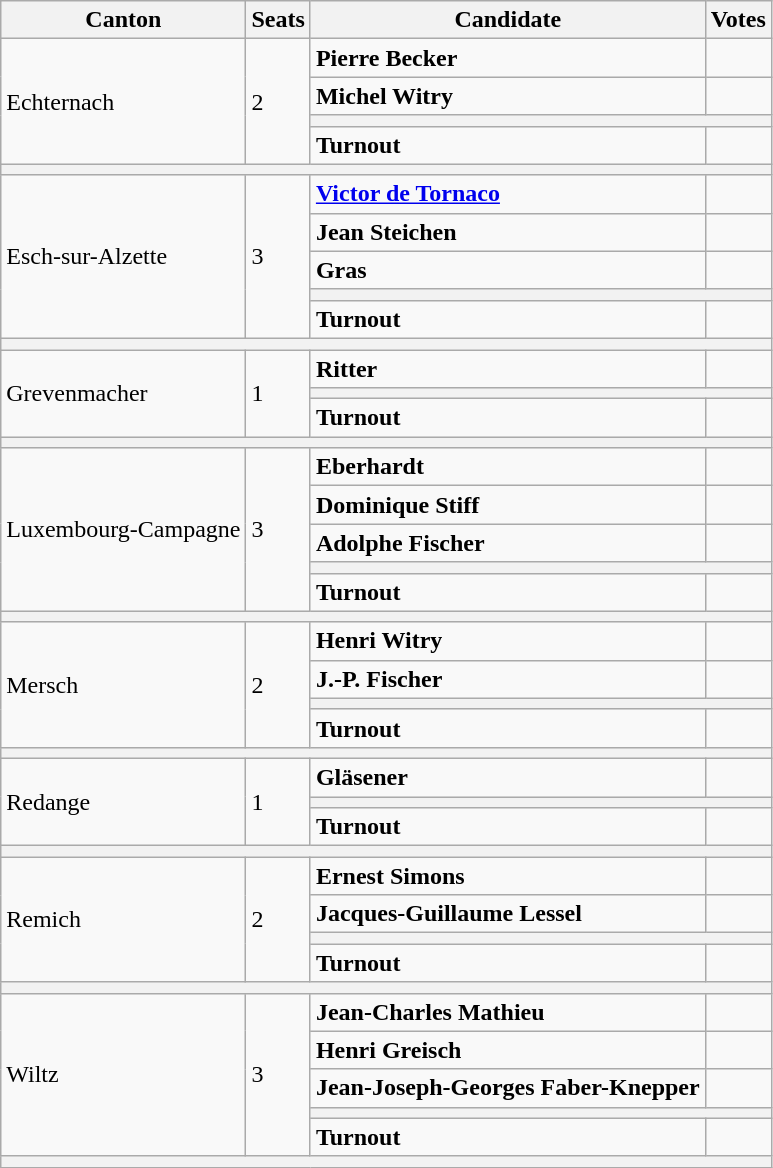<table class="wikitable">
<tr>
<th>Canton</th>
<th>Seats</th>
<th>Candidate</th>
<th>Votes</th>
</tr>
<tr>
<td rowspan="4">Echternach</td>
<td rowspan="4" align="left">2</td>
<td><strong>Pierre Becker</strong></td>
<td align="right"></td>
</tr>
<tr>
<td><strong>Michel Witry</strong></td>
<td align="right"></td>
</tr>
<tr>
<th colspan="2"></th>
</tr>
<tr>
<td><strong>Turnout</strong></td>
<td align="right"></td>
</tr>
<tr>
<th colspan="4"></th>
</tr>
<tr>
<td rowspan="5">Esch-sur-Alzette</td>
<td rowspan="5" align="left">3</td>
<td><strong><a href='#'>Victor de Tornaco</a></strong></td>
<td align="right"></td>
</tr>
<tr>
<td><strong>Jean Steichen</strong></td>
<td align="right"></td>
</tr>
<tr>
<td><strong>Gras</strong></td>
<td align="right"></td>
</tr>
<tr>
<th colspan="2"></th>
</tr>
<tr>
<td><strong>Turnout</strong></td>
<td align="right"></td>
</tr>
<tr>
<th colspan="4"></th>
</tr>
<tr>
<td rowspan="3">Grevenmacher</td>
<td rowspan="3" align="left">1</td>
<td><strong>Ritter</strong></td>
<td align="right"></td>
</tr>
<tr>
<th colspan="2"></th>
</tr>
<tr>
<td><strong>Turnout</strong></td>
<td align="right"></td>
</tr>
<tr>
<th colspan="4"></th>
</tr>
<tr>
<td rowspan="5">Luxembourg-Campagne</td>
<td rowspan="5" align="left">3</td>
<td><strong>Eberhardt</strong></td>
<td align="right"></td>
</tr>
<tr>
<td><strong>Dominique Stiff</strong></td>
<td align="right"></td>
</tr>
<tr>
<td><strong>Adolphe Fischer</strong></td>
<td align="right"></td>
</tr>
<tr>
<th colspan="2"></th>
</tr>
<tr>
<td><strong>Turnout</strong></td>
<td align="right"></td>
</tr>
<tr>
<th colspan="4"></th>
</tr>
<tr>
<td rowspan="4">Mersch</td>
<td rowspan="4">2</td>
<td><strong>Henri Witry</strong></td>
<td align="right"></td>
</tr>
<tr>
<td><strong>J.-P. Fischer</strong></td>
<td align="right"></td>
</tr>
<tr>
<th colspan="2"></th>
</tr>
<tr>
<td><strong>Turnout</strong></td>
<td align="right"></td>
</tr>
<tr>
<th colspan="4"></th>
</tr>
<tr>
<td rowspan="3">Redange</td>
<td rowspan="3">1</td>
<td><strong>Gläsener</strong></td>
<td align="right"></td>
</tr>
<tr>
<th colspan="2"></th>
</tr>
<tr>
<td><strong>Turnout</strong></td>
<td align="right"></td>
</tr>
<tr>
<th colspan="4"></th>
</tr>
<tr>
<td rowspan="4">Remich</td>
<td rowspan="4">2</td>
<td><strong>Ernest Simons</strong></td>
<td align="right"></td>
</tr>
<tr>
<td><strong>Jacques-Guillaume Lessel</strong></td>
<td align="right"></td>
</tr>
<tr>
<th colspan="2"></th>
</tr>
<tr>
<td><strong>Turnout</strong></td>
<td align="right"></td>
</tr>
<tr>
<th colspan="4"></th>
</tr>
<tr>
<td rowspan="5">Wiltz</td>
<td rowspan="5">3</td>
<td><strong>Jean-Charles Mathieu</strong></td>
<td align="right"></td>
</tr>
<tr>
<td><strong>Henri Greisch</strong></td>
<td align="right"></td>
</tr>
<tr>
<td><strong>Jean-Joseph-Georges Faber-Knepper</strong></td>
<td align="right"></td>
</tr>
<tr>
<th colspan="2"></th>
</tr>
<tr>
<td><strong>Turnout</strong></td>
<td align="right"></td>
</tr>
<tr>
<th colspan="4"></th>
</tr>
</table>
